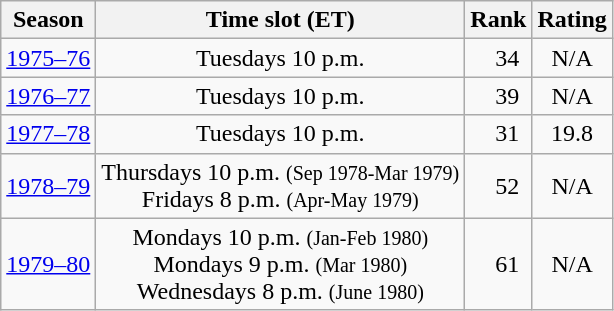<table class="wikitable" style="text-align:center;">
<tr>
<th>Season</th>
<th>Time slot (ET)</th>
<th>Rank</th>
<th>Rating</th>
</tr>
<tr>
<td><a href='#'>1975–76</a></td>
<td>Tuesdays 10 p.m.</td>
<td>   34 </td>
<td>N/A</td>
</tr>
<tr>
<td><a href='#'>1976–77</a></td>
<td>Tuesdays 10 p.m.</td>
<td>   39 </td>
<td>N/A</td>
</tr>
<tr>
<td><a href='#'>1977–78</a></td>
<td>Tuesdays 10 p.m.</td>
<td>   31 </td>
<td>19.8</td>
</tr>
<tr>
<td><a href='#'>1978–79</a></td>
<td>Thursdays 10 p.m. <small>(Sep 1978-Mar 1979)</small><br>Fridays 8 p.m. <small>(Apr-May 1979)</small></td>
<td>   52 </td>
<td>N/A</td>
</tr>
<tr>
<td><a href='#'>1979–80</a></td>
<td>Mondays 10 p.m. <small>(Jan-Feb 1980)</small><br>Mondays 9 p.m. <small>(Mar 1980)</small><br>Wednesdays 8 p.m. <small>(June 1980)</small></td>
<td>   61 </td>
<td>N/A</td>
</tr>
</table>
